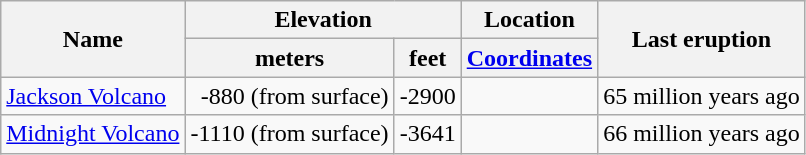<table class="wikitable sortable">
<tr>
<th rowspan="2">Name</th>
<th colspan ="2">Elevation</th>
<th>Location</th>
<th rowspan="2">Last eruption</th>
</tr>
<tr>
<th>meters</th>
<th>feet</th>
<th><a href='#'>Coordinates</a></th>
</tr>
<tr style="text-align:right;">
<td style="text-align:left;"><a href='#'>Jackson Volcano</a></td>
<td>-880 (from surface)</td>
<td>-2900</td>
<td></td>
<td>65 million years ago</td>
</tr>
<tr style="text-align:right;">
<td style="text-align:left;"><a href='#'>Midnight Volcano</a></td>
<td>-1110 (from surface)</td>
<td>-3641</td>
<td></td>
<td>66 million years ago</td>
</tr>
</table>
